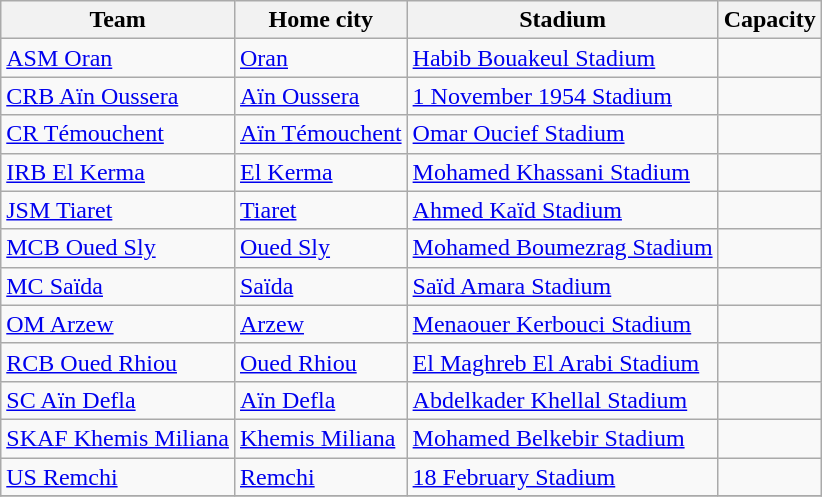<table class="wikitable sortable">
<tr>
<th>Team</th>
<th>Home city</th>
<th>Stadium</th>
<th>Capacity</th>
</tr>
<tr>
<td><a href='#'>ASM Oran</a></td>
<td><a href='#'>Oran</a></td>
<td><a href='#'>Habib Bouakeul Stadium</a></td>
<td style="text-align:center"></td>
</tr>
<tr>
<td><a href='#'>CRB Aïn Oussera</a></td>
<td><a href='#'>Aïn Oussera</a></td>
<td><a href='#'>1 November 1954 Stadium</a></td>
<td style="text-align:center"></td>
</tr>
<tr>
<td><a href='#'>CR Témouchent</a></td>
<td><a href='#'>Aïn Témouchent</a></td>
<td><a href='#'>Omar Oucief Stadium</a></td>
<td style="text-align:center"></td>
</tr>
<tr>
<td><a href='#'>IRB El Kerma</a></td>
<td><a href='#'>El Kerma</a></td>
<td><a href='#'>Mohamed Khassani Stadium</a></td>
<td style="text-align:center"></td>
</tr>
<tr>
<td><a href='#'>JSM Tiaret</a></td>
<td><a href='#'>Tiaret</a></td>
<td><a href='#'>Ahmed Kaïd Stadium</a></td>
<td style="text-align:center"></td>
</tr>
<tr>
<td><a href='#'>MCB Oued Sly</a></td>
<td><a href='#'>Oued Sly</a></td>
<td><a href='#'>Mohamed Boumezrag Stadium</a></td>
<td style="text-align:center"></td>
</tr>
<tr>
<td><a href='#'>MC Saïda</a></td>
<td><a href='#'>Saïda</a></td>
<td><a href='#'>Saïd Amara Stadium</a></td>
<td style="text-align:center"></td>
</tr>
<tr>
<td><a href='#'>OM Arzew</a></td>
<td><a href='#'>Arzew</a></td>
<td><a href='#'>Menaouer Kerbouci Stadium</a></td>
<td style="text-align:center"></td>
</tr>
<tr>
<td><a href='#'>RCB Oued Rhiou</a></td>
<td><a href='#'>Oued Rhiou</a></td>
<td><a href='#'>El Maghreb El Arabi Stadium</a></td>
<td style="text-align:center"></td>
</tr>
<tr>
<td><a href='#'>SC Aïn Defla</a></td>
<td><a href='#'>Aïn Defla</a></td>
<td><a href='#'>Abdelkader Khellal Stadium</a></td>
<td style="text-align:center"></td>
</tr>
<tr>
<td><a href='#'>SKAF Khemis Miliana</a></td>
<td><a href='#'>Khemis Miliana</a></td>
<td><a href='#'>Mohamed Belkebir Stadium</a></td>
<td style="text-align:center"></td>
</tr>
<tr>
<td><a href='#'>US Remchi</a></td>
<td><a href='#'>Remchi</a></td>
<td><a href='#'>18 February Stadium</a></td>
<td style="text-align:center"></td>
</tr>
<tr>
</tr>
</table>
